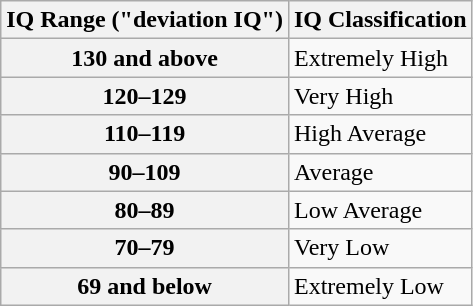<table class="wikitable">
<tr>
<th>IQ Range ("deviation IQ")</th>
<th>IQ Classification</th>
</tr>
<tr>
<th>130 and above</th>
<td>Extremely High</td>
</tr>
<tr>
<th>120–129</th>
<td>Very High</td>
</tr>
<tr>
<th>110–119</th>
<td>High Average</td>
</tr>
<tr>
<th>90–109</th>
<td>Average</td>
</tr>
<tr>
<th>80–89</th>
<td>Low Average</td>
</tr>
<tr>
<th>70–79</th>
<td>Very Low</td>
</tr>
<tr>
<th>69 and below</th>
<td>Extremely Low</td>
</tr>
</table>
